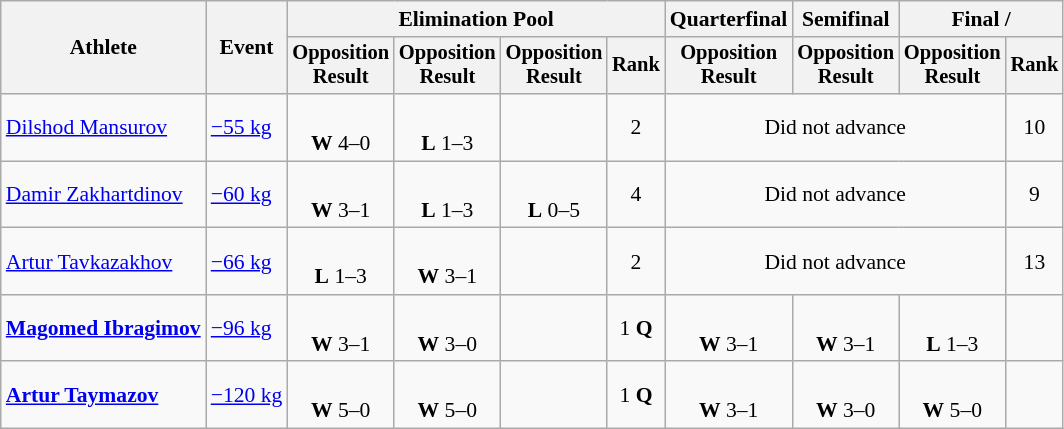<table class="wikitable" style="font-size:90%">
<tr>
<th rowspan="2">Athlete</th>
<th rowspan="2">Event</th>
<th colspan=4>Elimination Pool</th>
<th>Quarterfinal</th>
<th>Semifinal</th>
<th colspan=2>Final / </th>
</tr>
<tr style="font-size: 95%">
<th>Opposition<br>Result</th>
<th>Opposition<br>Result</th>
<th>Opposition<br>Result</th>
<th>Rank</th>
<th>Opposition<br>Result</th>
<th>Opposition<br>Result</th>
<th>Opposition<br>Result</th>
<th>Rank</th>
</tr>
<tr align=center>
<td align=left><a href='#'>Dilshod Mansurov</a></td>
<td align=left><a href='#'>−55 kg</a></td>
<td><br><strong>W</strong> 4–0 <sup></sup></td>
<td><br><strong>L</strong> 1–3 <sup></sup></td>
<td></td>
<td>2</td>
<td colspan=3>Did not advance</td>
<td>10</td>
</tr>
<tr align=center>
<td align=left><a href='#'>Damir Zakhartdinov</a></td>
<td align=left><a href='#'>−60 kg</a></td>
<td><br><strong>W</strong> 3–1 <sup></sup></td>
<td><br><strong>L</strong> 1–3 <sup></sup></td>
<td><br><strong>L</strong> 0–5 <sup></sup></td>
<td>4</td>
<td colspan=3>Did not advance</td>
<td>9</td>
</tr>
<tr align=center>
<td align=left><a href='#'>Artur Tavkazakhov</a></td>
<td align=left><a href='#'>−66 kg</a></td>
<td><br><strong>L</strong> 1–3 <sup></sup></td>
<td><br><strong>W</strong> 3–1 <sup></sup></td>
<td></td>
<td>2</td>
<td colspan=3>Did not advance</td>
<td>13</td>
</tr>
<tr align=center>
<td align=left><strong><a href='#'>Magomed Ibragimov</a></strong></td>
<td align=left><a href='#'>−96 kg</a></td>
<td><br><strong>W</strong> 3–1 <sup></sup></td>
<td><br><strong>W</strong> 3–0 <sup></sup></td>
<td></td>
<td>1 <strong>Q</strong></td>
<td><br><strong>W</strong> 3–1 <sup></sup></td>
<td><br><strong>W</strong> 3–1 <sup></sup></td>
<td><br><strong>L</strong> 1–3 <sup></sup></td>
<td></td>
</tr>
<tr align=center>
<td align=left><strong><a href='#'>Artur Taymazov</a></strong></td>
<td align=left><a href='#'>−120 kg</a></td>
<td><br><strong>W</strong> 5–0 <sup></sup></td>
<td><br><strong>W</strong> 5–0 <sup></sup></td>
<td></td>
<td>1 <strong>Q</strong></td>
<td><br><strong>W</strong> 3–1 <sup></sup></td>
<td><br><strong>W</strong> 3–0 <sup></sup></td>
<td><br><strong>W</strong> 5–0 <sup></sup></td>
<td></td>
</tr>
</table>
